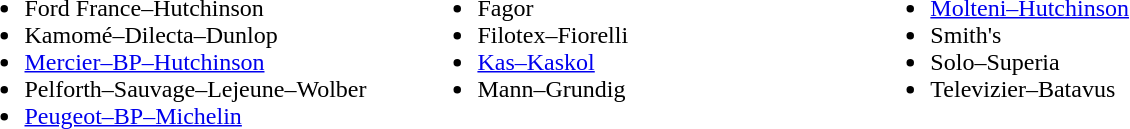<table>
<tr>
<td style="vertical-align:top; width:30%;"><br><ul><li>Ford France–Hutchinson</li><li>Kamomé–Dilecta–Dunlop</li><li><a href='#'>Mercier–BP–Hutchinson</a></li><li>Pelforth–Sauvage–Lejeune–Wolber</li><li><a href='#'>Peugeot–BP–Michelin</a></li></ul></td>
<td style="vertical-align:top; width:30%;"><br><ul><li>Fagor</li><li>Filotex–Fiorelli</li><li><a href='#'>Kas–Kaskol</a></li><li>Mann–Grundig</li></ul></td>
<td style="vertical-align:top; width:30%;"><br><ul><li><a href='#'>Molteni–Hutchinson</a></li><li>Smith's</li><li>Solo–Superia</li><li>Televizier–Batavus</li></ul></td>
</tr>
</table>
